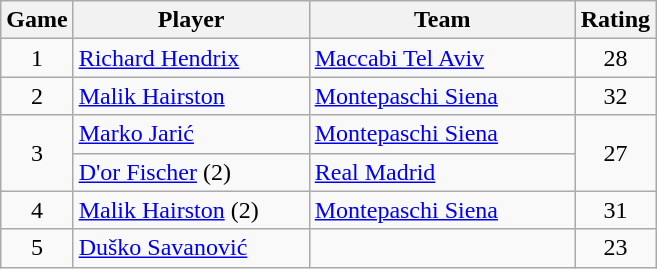<table class="wikitable sortable" style="text-align: center;">
<tr>
<th align="center">Game</th>
<th align="center" width=150>Player</th>
<th align="center" width=170>Team</th>
<th align="center">Rating</th>
</tr>
<tr>
<td>1</td>
<td align="left"> <a href='#'>Richard Hendrix</a></td>
<td align="left"> <a href='#'>Maccabi Tel Aviv</a></td>
<td>28</td>
</tr>
<tr>
<td>2</td>
<td align="left"> <a href='#'>Malik Hairston</a></td>
<td align="left"> <a href='#'>Montepaschi Siena</a></td>
<td>32</td>
</tr>
<tr>
<td rowspan=2>3</td>
<td align="left"> <a href='#'>Marko Jarić</a></td>
<td align="left"> <a href='#'>Montepaschi Siena</a></td>
<td rowspan=2>27</td>
</tr>
<tr>
<td align="left"> <a href='#'>D'or Fischer</a> (2)</td>
<td align="left"> <a href='#'>Real Madrid</a></td>
</tr>
<tr>
<td>4</td>
<td align="left"> <a href='#'>Malik Hairston</a> (2)</td>
<td align="left"> <a href='#'>Montepaschi Siena</a></td>
<td>31</td>
</tr>
<tr>
<td>5</td>
<td align="left"> <a href='#'>Duško Savanović</a></td>
<td align="left"></td>
<td>23</td>
</tr>
</table>
